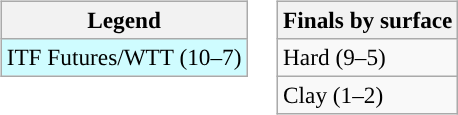<table>
<tr valign=top>
<td><br><table class="wikitable" style=font-size:97%>
<tr>
<th>Legend</th>
</tr>
<tr style="background:#cffcff;">
<td>ITF Futures/WTT (10–7)</td>
</tr>
</table>
</td>
<td><br><table class="wikitable" style=font-size:97%>
<tr>
<th>Finals by surface</th>
</tr>
<tr>
<td>Hard (9–5)</td>
</tr>
<tr>
<td>Clay (1–2)</td>
</tr>
</table>
</td>
</tr>
</table>
